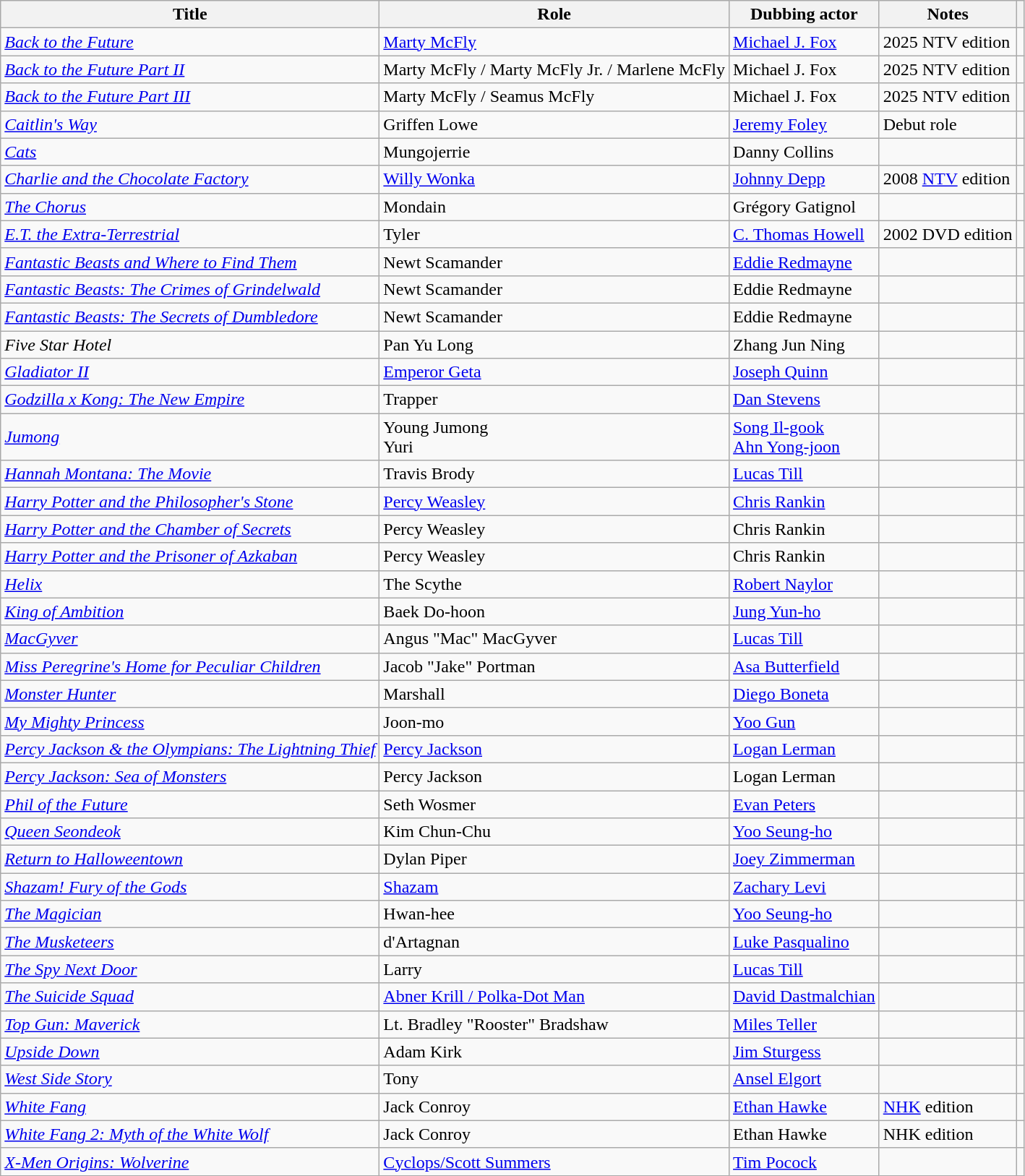<table class="wikitable sortable">
<tr>
<th>Title</th>
<th>Role</th>
<th>Dubbing actor</th>
<th class="unsortable">Notes</th>
<th class="unsortable"></th>
</tr>
<tr>
<td><em><a href='#'>Back to the Future</a></em></td>
<td><a href='#'>Marty McFly</a></td>
<td><a href='#'>Michael J. Fox</a></td>
<td>2025 NTV edition</td>
<td></td>
</tr>
<tr>
<td><em><a href='#'>Back to the Future Part II</a></em></td>
<td>Marty McFly / Marty McFly Jr. / Marlene McFly</td>
<td>Michael J. Fox</td>
<td>2025 NTV edition</td>
<td></td>
</tr>
<tr>
<td><em><a href='#'>Back to the Future Part III</a></em></td>
<td>Marty McFly / Seamus McFly</td>
<td>Michael J. Fox</td>
<td>2025 NTV edition</td>
<td></td>
</tr>
<tr>
<td><em><a href='#'>Caitlin's Way</a></em></td>
<td>Griffen Lowe</td>
<td><a href='#'>Jeremy Foley</a></td>
<td>Debut role</td>
<td></td>
</tr>
<tr>
<td><em><a href='#'>Cats</a></em></td>
<td>Mungojerrie</td>
<td>Danny Collins</td>
<td></td>
<td></td>
</tr>
<tr>
<td><em><a href='#'>Charlie and the Chocolate Factory</a></em></td>
<td><a href='#'>Willy Wonka</a></td>
<td><a href='#'>Johnny Depp</a></td>
<td>2008 <a href='#'>NTV</a> edition</td>
<td></td>
</tr>
<tr>
<td><em><a href='#'>The Chorus</a></em></td>
<td>Mondain</td>
<td>Grégory Gatignol</td>
<td></td>
<td></td>
</tr>
<tr>
<td><em><a href='#'>E.T. the Extra-Terrestrial</a></em></td>
<td>Tyler</td>
<td><a href='#'>C. Thomas Howell</a></td>
<td>2002 DVD edition</td>
<td></td>
</tr>
<tr>
<td><em><a href='#'>Fantastic Beasts and Where to Find Them</a></em></td>
<td>Newt Scamander</td>
<td><a href='#'>Eddie Redmayne</a></td>
<td></td>
<td></td>
</tr>
<tr>
<td><em><a href='#'>Fantastic Beasts: The Crimes of Grindelwald</a></em></td>
<td>Newt Scamander</td>
<td>Eddie Redmayne</td>
<td></td>
<td></td>
</tr>
<tr>
<td><em><a href='#'>Fantastic Beasts: The Secrets of Dumbledore</a></em></td>
<td>Newt Scamander</td>
<td>Eddie Redmayne</td>
<td></td>
<td></td>
</tr>
<tr>
<td><em>Five Star Hotel</em></td>
<td>Pan Yu Long</td>
<td>Zhang Jun Ning</td>
<td></td>
<td></td>
</tr>
<tr>
<td><em><a href='#'>Gladiator II</a></em></td>
<td><a href='#'>Emperor Geta</a></td>
<td><a href='#'>Joseph Quinn</a></td>
<td></td>
<td></td>
</tr>
<tr>
<td><em><a href='#'>Godzilla x Kong: The New Empire</a></em></td>
<td>Trapper</td>
<td><a href='#'>Dan Stevens</a></td>
<td></td>
<td></td>
</tr>
<tr>
<td><em><a href='#'>Jumong</a></em></td>
<td>Young Jumong<br>Yuri</td>
<td><a href='#'>Song Il-gook</a><br><a href='#'>Ahn Yong-joon</a></td>
<td></td>
<td></td>
</tr>
<tr>
<td><em><a href='#'>Hannah Montana: The Movie</a></em></td>
<td>Travis Brody</td>
<td><a href='#'>Lucas Till</a></td>
<td></td>
<td></td>
</tr>
<tr>
<td><em><a href='#'>Harry Potter and the Philosopher's Stone</a></em></td>
<td><a href='#'>Percy Weasley</a></td>
<td><a href='#'>Chris Rankin</a></td>
<td></td>
<td></td>
</tr>
<tr>
<td><em><a href='#'>Harry Potter and the Chamber of Secrets</a></em></td>
<td>Percy Weasley</td>
<td>Chris Rankin</td>
<td></td>
<td></td>
</tr>
<tr>
<td><em><a href='#'>Harry Potter and the Prisoner of Azkaban</a></em></td>
<td>Percy Weasley</td>
<td>Chris Rankin</td>
<td></td>
</tr>
<tr>
<td><em><a href='#'>Helix</a></em></td>
<td>The Scythe</td>
<td><a href='#'>Robert Naylor</a></td>
<td></td>
<td></td>
</tr>
<tr>
<td><em><a href='#'>King of Ambition</a></em></td>
<td>Baek Do-hoon</td>
<td><a href='#'>Jung Yun-ho</a></td>
<td></td>
<td></td>
</tr>
<tr>
<td><em><a href='#'>MacGyver</a></em></td>
<td>Angus "Mac" MacGyver</td>
<td><a href='#'>Lucas Till</a></td>
<td></td>
<td></td>
</tr>
<tr>
<td><em><a href='#'>Miss Peregrine's Home for Peculiar Children</a></em></td>
<td>Jacob "Jake" Portman</td>
<td><a href='#'>Asa Butterfield</a></td>
<td></td>
<td></td>
</tr>
<tr>
<td><em><a href='#'>Monster Hunter</a></em></td>
<td>Marshall</td>
<td><a href='#'>Diego Boneta</a></td>
<td></td>
<td></td>
</tr>
<tr>
<td><em><a href='#'>My Mighty Princess</a></em></td>
<td>Joon-mo</td>
<td><a href='#'>Yoo Gun</a></td>
<td></td>
<td></td>
</tr>
<tr>
<td><em><a href='#'>Percy Jackson & the Olympians: The Lightning Thief</a></em></td>
<td><a href='#'>Percy Jackson</a></td>
<td><a href='#'>Logan Lerman</a></td>
<td></td>
<td></td>
</tr>
<tr>
<td><em><a href='#'>Percy Jackson: Sea of Monsters</a></em></td>
<td>Percy Jackson</td>
<td>Logan Lerman</td>
<td></td>
<td></td>
</tr>
<tr>
<td><em><a href='#'>Phil of the Future</a></em></td>
<td>Seth Wosmer</td>
<td><a href='#'>Evan Peters</a></td>
<td></td>
<td></td>
</tr>
<tr>
<td><em><a href='#'>Queen Seondeok</a></em></td>
<td>Kim Chun-Chu</td>
<td><a href='#'>Yoo Seung-ho</a></td>
<td></td>
<td></td>
</tr>
<tr>
<td><em><a href='#'>Return to Halloweentown</a></em></td>
<td>Dylan Piper</td>
<td><a href='#'>Joey Zimmerman</a></td>
<td></td>
<td></td>
</tr>
<tr>
<td><em><a href='#'>Shazam! Fury of the Gods</a></em></td>
<td><a href='#'>Shazam</a></td>
<td><a href='#'>Zachary Levi</a></td>
<td></td>
<td></td>
</tr>
<tr>
<td><em><a href='#'>The Magician</a></em></td>
<td>Hwan-hee</td>
<td><a href='#'>Yoo Seung-ho</a></td>
<td></td>
<td></td>
</tr>
<tr>
<td><em><a href='#'>The Musketeers</a></em></td>
<td>d'Artagnan</td>
<td><a href='#'>Luke Pasqualino</a></td>
<td></td>
<td></td>
</tr>
<tr>
<td><em><a href='#'>The Spy Next Door</a></em></td>
<td>Larry</td>
<td><a href='#'>Lucas Till</a></td>
<td></td>
<td></td>
</tr>
<tr>
<td><em><a href='#'>The Suicide Squad</a></em></td>
<td><a href='#'>Abner Krill / Polka-Dot Man</a></td>
<td><a href='#'>David Dastmalchian</a></td>
<td></td>
<td></td>
</tr>
<tr>
<td><em><a href='#'>Top Gun: Maverick</a></em></td>
<td>Lt. Bradley "Rooster" Bradshaw</td>
<td><a href='#'>Miles Teller</a></td>
<td></td>
<td></td>
</tr>
<tr>
<td><em><a href='#'>Upside Down</a></em></td>
<td>Adam Kirk</td>
<td><a href='#'>Jim Sturgess</a></td>
<td></td>
<td></td>
</tr>
<tr>
<td><em><a href='#'>West Side Story</a></em></td>
<td>Tony</td>
<td><a href='#'>Ansel Elgort</a></td>
<td></td>
<td></td>
</tr>
<tr>
<td><em><a href='#'>White Fang</a></em></td>
<td>Jack Conroy</td>
<td><a href='#'>Ethan Hawke</a></td>
<td><a href='#'>NHK</a> edition</td>
<td></td>
</tr>
<tr>
<td><em><a href='#'>White Fang 2: Myth of the White Wolf</a></em></td>
<td>Jack Conroy</td>
<td>Ethan Hawke</td>
<td>NHK edition</td>
<td></td>
</tr>
<tr>
<td><em><a href='#'>X-Men Origins: Wolverine</a></em></td>
<td><a href='#'>Cyclops/Scott Summers</a></td>
<td><a href='#'>Tim Pocock</a></td>
<td></td>
<td></td>
</tr>
</table>
